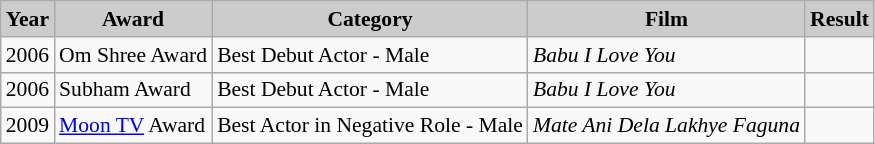<table class="wikitable" style="font-size:90%">
<tr style="text-align:center;">
<th style="background:#ccc;">Year</th>
<th style="background:#ccc;">Award</th>
<th style="background:#ccc;">Category</th>
<th style="background:#ccc;">Film</th>
<th style="background:#ccc;">Result</th>
</tr>
<tr>
<td>2006</td>
<td>Om Shree Award</td>
<td Om Shree Award for Best Debut Actor - Male>Best Debut Actor - Male</td>
<td><em>Babu I Love You</em></td>
<td></td>
</tr>
<tr>
<td>2006</td>
<td>Subham Award</td>
<td Subham Award for Best Debut Actor - Male>Best Debut Actor - Male</td>
<td><em>Babu I Love You</em></td>
<td></td>
</tr>
<tr>
<td>2009</td>
<td><a href='#'>Moon TV</a> Award</td>
<td Moon TV Award for Best Actor in Negative Role - Male>Best Actor in Negative Role - Male</td>
<td><em>Mate Ani Dela Lakhye Faguna</em></td>
<td></td>
</tr>
</table>
